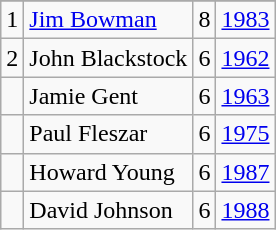<table class="wikitable">
<tr>
</tr>
<tr>
<td>1</td>
<td><a href='#'>Jim Bowman</a></td>
<td>8</td>
<td><a href='#'>1983</a></td>
</tr>
<tr>
<td>2</td>
<td>John Blackstock</td>
<td>6</td>
<td><a href='#'>1962</a></td>
</tr>
<tr>
<td></td>
<td>Jamie Gent</td>
<td>6</td>
<td><a href='#'>1963</a></td>
</tr>
<tr>
<td></td>
<td>Paul Fleszar</td>
<td>6</td>
<td><a href='#'>1975</a></td>
</tr>
<tr>
<td></td>
<td>Howard Young</td>
<td>6</td>
<td><a href='#'>1987</a></td>
</tr>
<tr>
<td></td>
<td>David Johnson</td>
<td>6</td>
<td><a href='#'>1988</a></td>
</tr>
</table>
